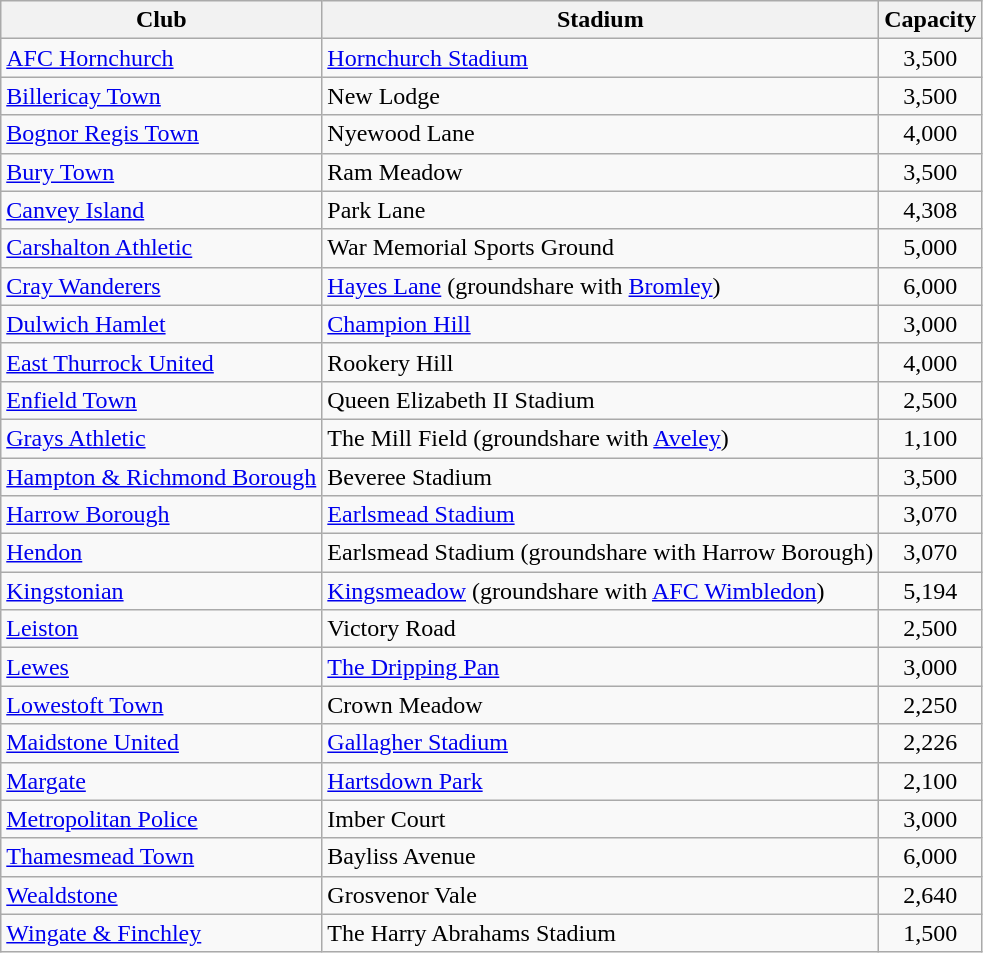<table class="wikitable sortable">
<tr>
<th>Club</th>
<th>Stadium</th>
<th>Capacity</th>
</tr>
<tr>
<td><a href='#'>AFC Hornchurch</a></td>
<td><a href='#'>Hornchurch Stadium</a></td>
<td align="center">3,500</td>
</tr>
<tr>
<td><a href='#'>Billericay Town</a></td>
<td>New Lodge</td>
<td align="center">3,500</td>
</tr>
<tr>
<td><a href='#'>Bognor Regis Town</a></td>
<td>Nyewood Lane</td>
<td align="center">4,000</td>
</tr>
<tr>
<td><a href='#'>Bury Town</a></td>
<td>Ram Meadow</td>
<td align="center">3,500</td>
</tr>
<tr>
<td><a href='#'>Canvey Island</a></td>
<td>Park Lane</td>
<td align="center">4,308</td>
</tr>
<tr>
<td><a href='#'>Carshalton Athletic</a></td>
<td>War Memorial Sports Ground</td>
<td align="center">5,000</td>
</tr>
<tr>
<td><a href='#'>Cray Wanderers</a></td>
<td><a href='#'>Hayes Lane</a> (groundshare with <a href='#'>Bromley</a>)</td>
<td align="center">6,000</td>
</tr>
<tr>
<td><a href='#'>Dulwich Hamlet</a></td>
<td><a href='#'>Champion Hill</a></td>
<td align="center">3,000</td>
</tr>
<tr>
<td><a href='#'>East Thurrock United</a></td>
<td>Rookery Hill</td>
<td align="center">4,000</td>
</tr>
<tr>
<td><a href='#'>Enfield Town</a></td>
<td>Queen Elizabeth II Stadium</td>
<td align="center">2,500</td>
</tr>
<tr>
<td><a href='#'>Grays Athletic</a></td>
<td>The Mill Field (groundshare with <a href='#'>Aveley</a>)</td>
<td align="center">1,100</td>
</tr>
<tr>
<td><a href='#'>Hampton & Richmond Borough</a></td>
<td>Beveree Stadium</td>
<td align="center">3,500</td>
</tr>
<tr>
<td><a href='#'>Harrow Borough</a></td>
<td><a href='#'>Earlsmead Stadium</a></td>
<td align="center">3,070</td>
</tr>
<tr>
<td><a href='#'>Hendon</a></td>
<td>Earlsmead Stadium (groundshare with Harrow Borough)</td>
<td align="center">3,070</td>
</tr>
<tr>
<td><a href='#'>Kingstonian</a></td>
<td><a href='#'>Kingsmeadow</a> (groundshare with <a href='#'>AFC Wimbledon</a>)</td>
<td align="center">5,194</td>
</tr>
<tr>
<td><a href='#'>Leiston</a></td>
<td>Victory Road</td>
<td align="center">2,500</td>
</tr>
<tr>
<td><a href='#'>Lewes</a></td>
<td><a href='#'>The Dripping Pan</a></td>
<td align="center">3,000</td>
</tr>
<tr>
<td><a href='#'>Lowestoft Town</a></td>
<td>Crown Meadow</td>
<td align="center">2,250</td>
</tr>
<tr>
<td><a href='#'>Maidstone United</a></td>
<td><a href='#'>Gallagher Stadium</a></td>
<td align="center">2,226</td>
</tr>
<tr>
<td><a href='#'>Margate</a></td>
<td><a href='#'>Hartsdown Park</a></td>
<td align="center">2,100</td>
</tr>
<tr>
<td><a href='#'>Metropolitan Police</a></td>
<td>Imber Court</td>
<td align="center">3,000</td>
</tr>
<tr>
<td><a href='#'>Thamesmead Town</a></td>
<td>Bayliss Avenue</td>
<td align="center">6,000</td>
</tr>
<tr>
<td><a href='#'>Wealdstone</a></td>
<td>Grosvenor Vale</td>
<td align="center">2,640</td>
</tr>
<tr>
<td><a href='#'>Wingate & Finchley</a></td>
<td>The Harry Abrahams Stadium</td>
<td align="center">1,500</td>
</tr>
</table>
